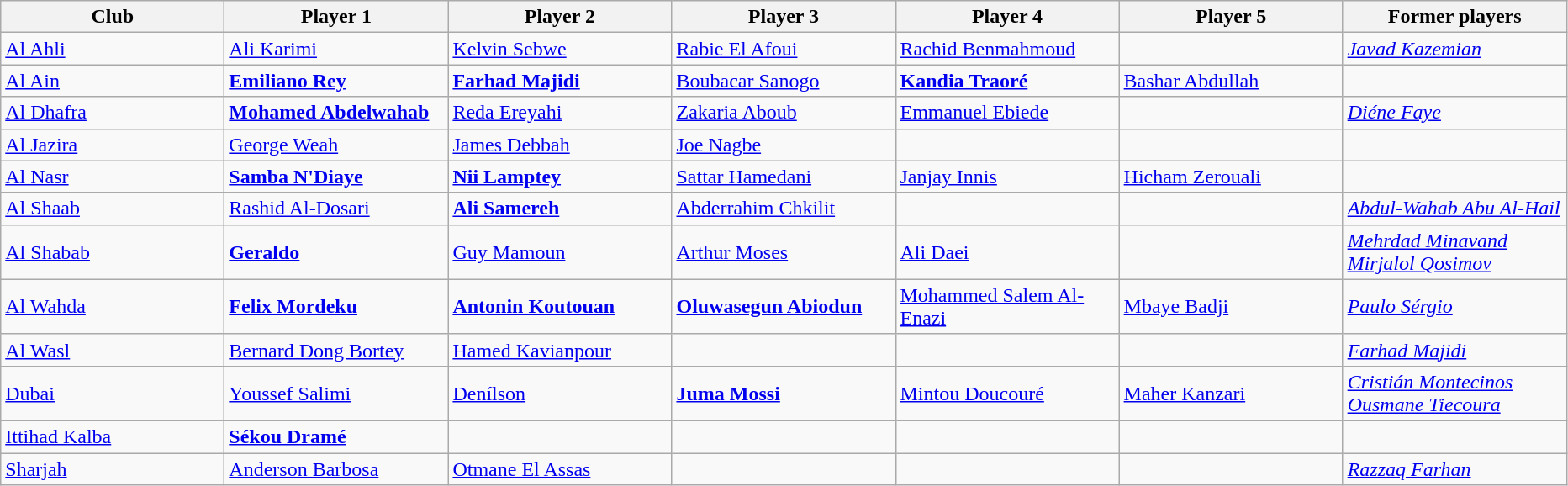<table class="wikitable">
<tr>
<th width="170">Club</th>
<th width="170">Player 1</th>
<th width="170">Player 2</th>
<th width="170">Player 3</th>
<th width="170">Player 4</th>
<th width="170">Player 5</th>
<th width="170">Former players</th>
</tr>
<tr>
<td><a href='#'>Al Ahli</a></td>
<td> <a href='#'>Ali Karimi</a></td>
<td> <a href='#'>Kelvin Sebwe</a></td>
<td> <a href='#'>Rabie El Afoui</a></td>
<td> <a href='#'>Rachid Benmahmoud</a></td>
<td></td>
<td> <em><a href='#'>Javad Kazemian</a></em></td>
</tr>
<tr>
<td><a href='#'>Al Ain</a></td>
<td> <strong><a href='#'>Emiliano Rey</a></strong></td>
<td> <strong><a href='#'>Farhad Majidi</a></strong></td>
<td> <a href='#'>Boubacar Sanogo</a></td>
<td> <strong><a href='#'>Kandia Traoré</a></strong></td>
<td> <a href='#'>Bashar Abdullah</a></td>
<td></td>
</tr>
<tr>
<td><a href='#'>Al Dhafra</a></td>
<td> <strong><a href='#'>Mohamed Abdelwahab</a></strong></td>
<td> <a href='#'>Reda Ereyahi</a></td>
<td> <a href='#'>Zakaria Aboub</a></td>
<td> <a href='#'>Emmanuel Ebiede</a></td>
<td></td>
<td> <em><a href='#'>Diéne Faye</a></em></td>
</tr>
<tr>
<td><a href='#'>Al Jazira</a></td>
<td> <a href='#'>George Weah</a></td>
<td> <a href='#'>James Debbah</a></td>
<td> <a href='#'>Joe Nagbe</a></td>
<td></td>
<td></td>
<td></td>
</tr>
<tr>
<td><a href='#'>Al Nasr</a></td>
<td> <strong><a href='#'>Samba N'Diaye</a></strong></td>
<td> <strong><a href='#'>Nii Lamptey</a></strong></td>
<td> <a href='#'>Sattar Hamedani</a></td>
<td> <a href='#'>Janjay Innis</a></td>
<td> <a href='#'>Hicham Zerouali</a></td>
<td></td>
</tr>
<tr>
<td><a href='#'>Al Shaab</a></td>
<td> <a href='#'>Rashid Al-Dosari</a></td>
<td> <strong><a href='#'>Ali Samereh</a></strong></td>
<td> <a href='#'>Abderrahim Chkilit</a></td>
<td></td>
<td></td>
<td> <em><a href='#'>Abdul-Wahab Abu Al-Hail</a></em></td>
</tr>
<tr>
<td><a href='#'>Al Shabab</a></td>
<td> <strong><a href='#'>Geraldo</a></strong></td>
<td> <a href='#'>Guy Mamoun</a></td>
<td> <a href='#'>Arthur Moses</a></td>
<td> <a href='#'>Ali Daei</a></td>
<td></td>
<td> <em><a href='#'>Mehrdad Minavand</a></em><br> <em><a href='#'>Mirjalol Qosimov</a></em></td>
</tr>
<tr>
<td><a href='#'>Al Wahda</a></td>
<td> <strong><a href='#'>Felix Mordeku</a></strong></td>
<td> <strong><a href='#'>Antonin Koutouan</a></strong></td>
<td> <strong><a href='#'>Oluwasegun Abiodun</a></strong></td>
<td> <a href='#'>Mohammed Salem Al-Enazi</a></td>
<td> <a href='#'>Mbaye Badji</a></td>
<td> <em><a href='#'>Paulo Sérgio</a></em></td>
</tr>
<tr>
<td><a href='#'>Al Wasl</a></td>
<td> <a href='#'>Bernard Dong Bortey</a></td>
<td> <a href='#'>Hamed Kavianpour</a></td>
<td></td>
<td></td>
<td></td>
<td> <em><a href='#'>Farhad Majidi</a></em></td>
</tr>
<tr>
<td><a href='#'>Dubai</a></td>
<td> <a href='#'>Youssef Salimi</a></td>
<td> <a href='#'>Denílson</a></td>
<td> <strong><a href='#'>Juma Mossi</a></strong></td>
<td> <a href='#'>Mintou Doucouré</a></td>
<td> <a href='#'>Maher Kanzari</a></td>
<td> <em><a href='#'>Cristián Montecinos</a></em><br> <em><a href='#'>Ousmane Tiecoura</a></em></td>
</tr>
<tr>
<td><a href='#'>Ittihad Kalba</a></td>
<td> <strong><a href='#'>Sékou Dramé</a></strong></td>
<td></td>
<td></td>
<td></td>
<td></td>
<td></td>
</tr>
<tr>
<td><a href='#'>Sharjah</a></td>
<td> <a href='#'>Anderson Barbosa</a></td>
<td> <a href='#'>Otmane El Assas</a></td>
<td></td>
<td></td>
<td></td>
<td> <em><a href='#'>Razzaq Farhan</a></em></td>
</tr>
</table>
